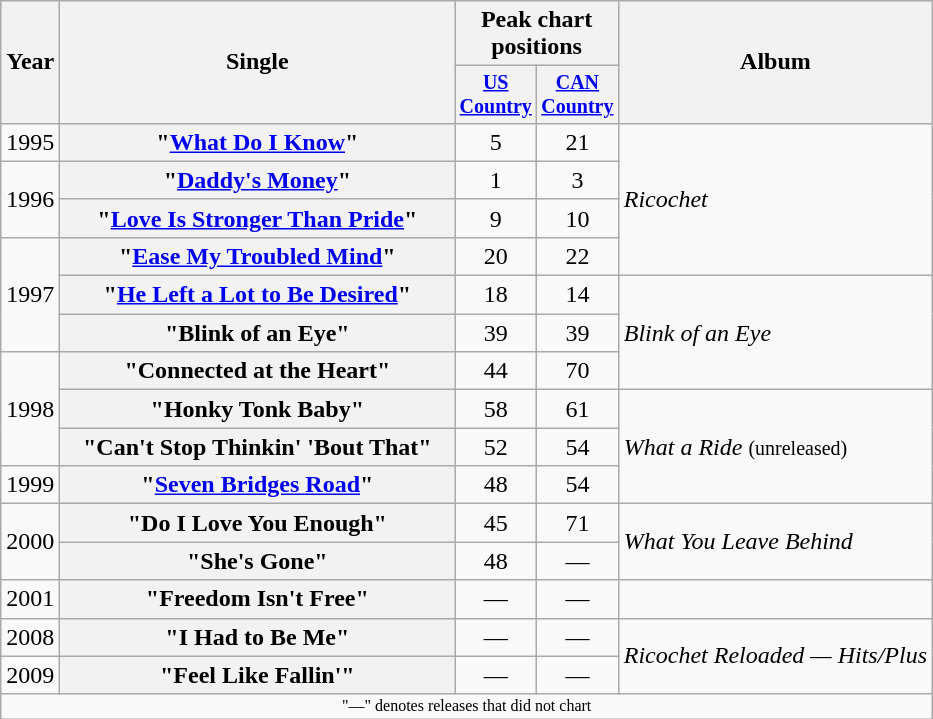<table class="wikitable plainrowheaders" style="text-align:center;">
<tr>
<th rowspan="2">Year</th>
<th rowspan="2" style="width:16em;">Single</th>
<th colspan="2">Peak chart<br>positions</th>
<th rowspan="2">Album</th>
</tr>
<tr style="font-size:smaller;">
<th style="width:45px;"><a href='#'>US Country</a></th>
<th style="width:45px;"><a href='#'>CAN Country</a></th>
</tr>
<tr>
<td>1995</td>
<th scope="row">"<a href='#'>What Do I Know</a>"</th>
<td>5</td>
<td>21</td>
<td style="text-align:left;" rowspan="4"><em>Ricochet</em></td>
</tr>
<tr>
<td rowspan="2">1996</td>
<th scope="row">"<a href='#'>Daddy's Money</a>"</th>
<td>1</td>
<td>3</td>
</tr>
<tr>
<th scope="row">"<a href='#'>Love Is Stronger Than Pride</a>"</th>
<td>9</td>
<td>10</td>
</tr>
<tr>
<td rowspan="3">1997</td>
<th scope="row">"<a href='#'>Ease My Troubled Mind</a>"</th>
<td>20</td>
<td>22</td>
</tr>
<tr>
<th scope="row">"<a href='#'>He Left a Lot to Be Desired</a>"</th>
<td>18</td>
<td>14</td>
<td style="text-align:left;" rowspan="3"><em>Blink of an Eye</em></td>
</tr>
<tr>
<th scope="row">"Blink of an Eye"</th>
<td>39</td>
<td>39</td>
</tr>
<tr>
<td rowspan="3">1998</td>
<th scope="row">"Connected at the Heart"</th>
<td>44</td>
<td>70</td>
</tr>
<tr>
<th scope="row">"Honky Tonk Baby"</th>
<td>58</td>
<td>61</td>
<td style="text-align:left;" rowspan="3"><em>What a Ride</em> <small>(unreleased)</small></td>
</tr>
<tr>
<th scope="row">"Can't Stop Thinkin' 'Bout That"</th>
<td>52</td>
<td>54</td>
</tr>
<tr>
<td>1999</td>
<th scope="row">"<a href='#'>Seven Bridges Road</a>"</th>
<td>48</td>
<td>54</td>
</tr>
<tr>
<td rowspan="2">2000</td>
<th scope="row">"Do I Love You Enough"</th>
<td>45</td>
<td>71</td>
<td style="text-align:left;" rowspan="2"><em>What You Leave Behind</em></td>
</tr>
<tr>
<th scope="row">"She's Gone"</th>
<td>48</td>
<td>—</td>
</tr>
<tr>
<td>2001</td>
<th scope="row">"Freedom Isn't Free"</th>
<td>—</td>
<td>—</td>
<td></td>
</tr>
<tr>
<td>2008</td>
<th scope="row">"I Had to Be Me"</th>
<td>—</td>
<td>—</td>
<td style="text-align:left;" rowspan="2"><em>Ricochet Reloaded — Hits/Plus</em></td>
</tr>
<tr>
<td>2009</td>
<th scope="row">"Feel Like Fallin'"</th>
<td>—</td>
<td>—</td>
</tr>
<tr>
<td colspan="5" style="font-size:8pt">"—" denotes releases that did not chart</td>
</tr>
</table>
